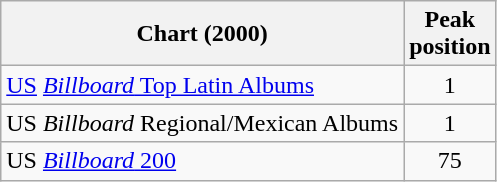<table class="wikitable">
<tr>
<th align="left">Chart (2000)</th>
<th align="left">Peak<br>position</th>
</tr>
<tr>
<td align="left"><a href='#'>US</a> <a href='#'><em>Billboard</em> Top Latin Albums</a></td>
<td align="center">1</td>
</tr>
<tr>
<td align="left">US <em>Billboard</em> Regional/Mexican Albums</td>
<td align="center">1</td>
</tr>
<tr>
<td align="left">US <a href='#'><em>Billboard</em> 200</a></td>
<td align="center">75</td>
</tr>
</table>
